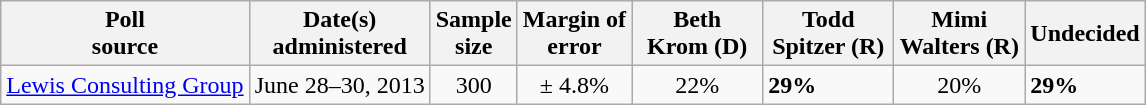<table class="wikitable">
<tr>
<th>Poll<br>source</th>
<th>Date(s)<br>administered</th>
<th>Sample<br>size</th>
<th>Margin of<br>error</th>
<th style="width:80px;">Beth<br>Krom (D)</th>
<th style="width:80px;">Todd<br>Spitzer (R)</th>
<th style="width:80px;">Mimi<br>Walters (R)</th>
<th>Undecided</th>
</tr>
<tr>
<td><a href='#'>Lewis Consulting Group</a></td>
<td align=center>June 28–30, 2013</td>
<td align=center>300</td>
<td align=center>± 4.8%</td>
<td align=center>22%</td>
<td><strong>29%</strong></td>
<td align=center>20%</td>
<td><strong>29%</strong></td>
</tr>
</table>
